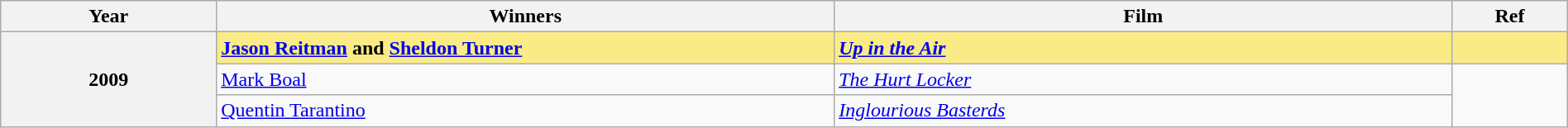<table class="wikitable" width="100%" cellpadding="5">
<tr>
<th width="100"><strong>Year</strong></th>
<th width="300"><strong>Winners</strong></th>
<th width="300"><strong>Film</strong></th>
<th width="50"><strong>Ref</strong></th>
</tr>
<tr>
<th scope="row" rowspan=3>2009</th>
<td style="background:#FAEB86;"><strong><a href='#'>Jason Reitman</a> and <a href='#'>Sheldon Turner</a></strong></td>
<td style="background:#FAEB86;"><strong><em><a href='#'>Up in the Air</a></em></strong></td>
<td style="background:#FAEB86;"></td>
</tr>
<tr>
<td><a href='#'>Mark Boal</a></td>
<td><em><a href='#'>The Hurt Locker</a></em></td>
<td rowspan=2></td>
</tr>
<tr>
<td><a href='#'>Quentin Tarantino</a></td>
<td><em><a href='#'>Inglourious Basterds</a></em></td>
</tr>
</table>
